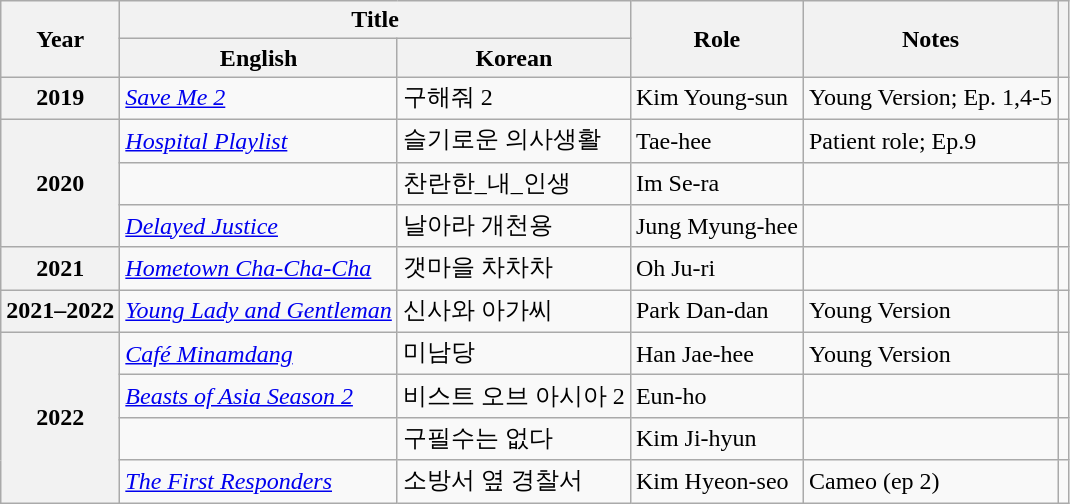<table class="wikitable sortable plainrowheaders">
<tr>
<th scope="col" rowspan="2">Year</th>
<th scope="col" colspan="2">Title</th>
<th scope="col" rowspan="2">Role</th>
<th scope="col" rowspan="2">Notes</th>
<th rowspan="2" scope="col" class="unsortable"></th>
</tr>
<tr>
<th>English</th>
<th>Korean</th>
</tr>
<tr>
<th scope="row">2019</th>
<td><em><a href='#'>Save Me 2</a></em></td>
<td>구해줘 2</td>
<td>Kim Young-sun</td>
<td>Young Version; Ep. 1,4-5</td>
<td></td>
</tr>
<tr>
<th scope="row" rowspan="3">2020</th>
<td><em><a href='#'>Hospital Playlist</a></em></td>
<td>슬기로운 의사생활</td>
<td>Tae-hee</td>
<td>Patient role; Ep.9</td>
<td></td>
</tr>
<tr>
<td><em></em></td>
<td>찬란한_내_인생</td>
<td>Im Se-ra</td>
<td></td>
<td></td>
</tr>
<tr>
<td><em><a href='#'>Delayed Justice</a></em></td>
<td>날아라 개천용</td>
<td>Jung Myung-hee</td>
<td></td>
<td></td>
</tr>
<tr>
<th scope="row">2021</th>
<td><em><a href='#'>Hometown Cha-Cha-Cha</a></em></td>
<td>갯마을 차차차</td>
<td>Oh Ju-ri</td>
<td></td>
<td></td>
</tr>
<tr>
<th scope="row">2021–2022</th>
<td><em><a href='#'>Young Lady and Gentleman</a></em></td>
<td>신사와 아가씨</td>
<td>Park Dan-dan</td>
<td>Young Version</td>
<td></td>
</tr>
<tr>
<th rowspan="4" scope="row">2022</th>
<td><em><a href='#'>Café Minamdang</a></em></td>
<td>미남당</td>
<td>Han Jae-hee</td>
<td>Young Version</td>
<td></td>
</tr>
<tr>
<td><a href='#'><em>Beasts of Asia Season 2</em></a></td>
<td>비스트 오브 아시아 2</td>
<td>Eun-ho</td>
<td></td>
<td></td>
</tr>
<tr>
<td><em></em></td>
<td>구필수는 없다</td>
<td>Kim Ji-hyun</td>
<td></td>
<td></td>
</tr>
<tr>
<td><em><a href='#'>The First Responders</a></em></td>
<td>소방서 옆 경찰서</td>
<td>Kim Hyeon-seo</td>
<td>Cameo  (ep 2)</td>
<td></td>
</tr>
</table>
